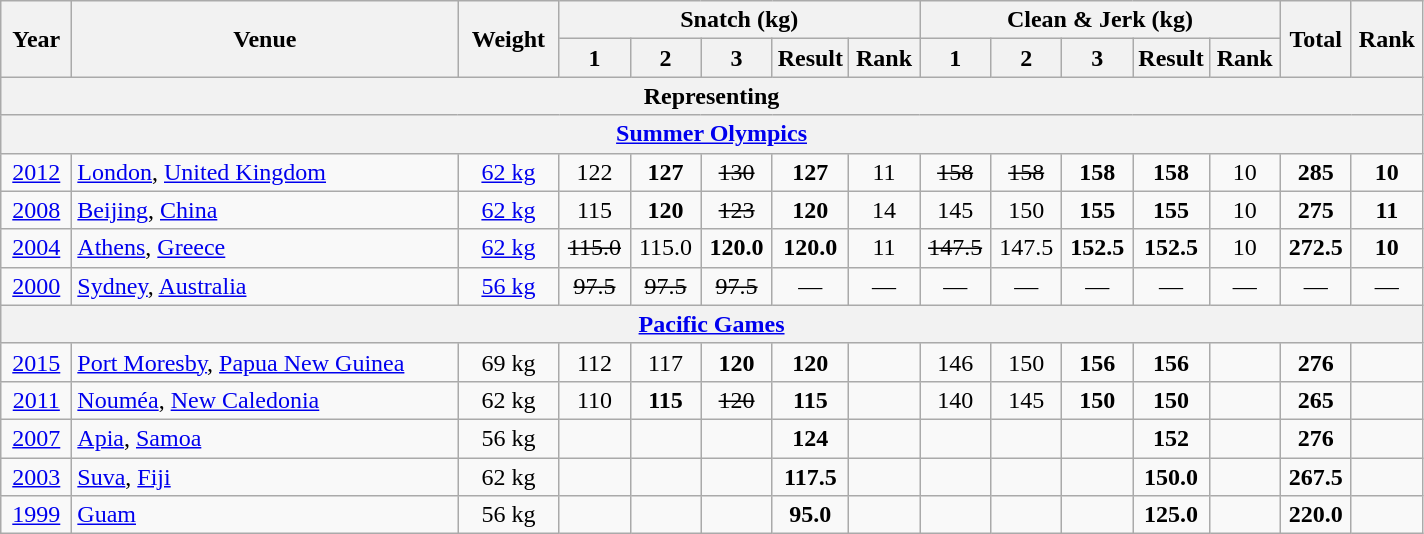<table class = "wikitable" style="text-align:center;">
<tr>
<th rowspan="2" width=40>Year</th>
<th rowspan="2" width=250>Venue</th>
<th rowspan="2" width=60>Weight</th>
<th colspan="5">Snatch (kg)</th>
<th colspan="5">Clean & Jerk (kg)</th>
<th rowspan="2" width=40>Total</th>
<th rowspan="2" width=40>Rank</th>
</tr>
<tr>
<th width=40>1</th>
<th width=40>2</th>
<th width=40>3</th>
<th width=40>Result</th>
<th width=40>Rank</th>
<th width=40>1</th>
<th width=40>2</th>
<th width=40>3</th>
<th width=40>Result</th>
<th width=40>Rank</th>
</tr>
<tr>
<th colspan="15">Representing </th>
</tr>
<tr>
<th colspan="15"><a href='#'>Summer Olympics</a></th>
</tr>
<tr>
<td><a href='#'>2012</a></td>
<td align=left> <a href='#'>London</a>, <a href='#'>United Kingdom</a></td>
<td><a href='#'>62 kg</a></td>
<td>122</td>
<td><strong>127</strong></td>
<td><s>130</s></td>
<td><strong>127</strong></td>
<td>11</td>
<td><s>158</s></td>
<td><s>158</s></td>
<td><strong>158</strong></td>
<td><strong>158</strong></td>
<td>10</td>
<td><strong>285</strong></td>
<td><strong>10</strong></td>
</tr>
<tr>
<td><a href='#'>2008</a></td>
<td align=left> <a href='#'>Beijing</a>, <a href='#'>China</a></td>
<td><a href='#'>62 kg</a></td>
<td>115</td>
<td><strong>120</strong></td>
<td><s>123</s></td>
<td><strong>120</strong></td>
<td>14</td>
<td>145</td>
<td>150</td>
<td><strong>155</strong></td>
<td><strong>155</strong></td>
<td>10</td>
<td><strong>275</strong></td>
<td><strong>11</strong></td>
</tr>
<tr>
<td><a href='#'>2004</a></td>
<td align=left> <a href='#'>Athens</a>, <a href='#'>Greece</a></td>
<td><a href='#'>62 kg</a></td>
<td><s>115.0</s></td>
<td>115.0</td>
<td><strong>120.0</strong></td>
<td><strong>120.0</strong></td>
<td>11</td>
<td><s>147.5</s></td>
<td>147.5</td>
<td><strong>152.5</strong></td>
<td><strong>152.5</strong></td>
<td>10</td>
<td><strong>272.5</strong></td>
<td><strong>10</strong></td>
</tr>
<tr>
<td><a href='#'>2000</a></td>
<td align=left> <a href='#'>Sydney</a>, <a href='#'>Australia</a></td>
<td><a href='#'>56 kg</a></td>
<td><s>97.5</s></td>
<td><s>97.5</s></td>
<td><s>97.5</s></td>
<td>—</td>
<td>—</td>
<td>—</td>
<td>—</td>
<td>—</td>
<td>—</td>
<td>—</td>
<td>—</td>
<td>—</td>
</tr>
<tr>
<th colspan="15"><a href='#'>Pacific Games</a></th>
</tr>
<tr>
<td><a href='#'>2015</a></td>
<td align=left> <a href='#'>Port Moresby</a>, <a href='#'>Papua New Guinea</a></td>
<td>69 kg</td>
<td>112</td>
<td>117</td>
<td><strong>120</strong></td>
<td><strong>120</strong></td>
<td><strong></strong></td>
<td>146</td>
<td>150</td>
<td><strong>156</strong></td>
<td><strong>156</strong></td>
<td><strong></strong></td>
<td><strong>276</strong></td>
<td><strong></strong></td>
</tr>
<tr>
<td><a href='#'>2011</a></td>
<td align=left> <a href='#'>Nouméa</a>, <a href='#'>New Caledonia</a></td>
<td>62 kg</td>
<td>110</td>
<td><strong>115</strong></td>
<td><s>120</s></td>
<td><strong>115</strong></td>
<td><strong></strong></td>
<td>140</td>
<td>145</td>
<td><strong>150</strong></td>
<td><strong>150</strong></td>
<td><strong></strong></td>
<td><strong>265</strong></td>
<td><strong></strong></td>
</tr>
<tr>
<td><a href='#'>2007</a></td>
<td align=left> <a href='#'>Apia</a>, <a href='#'>Samoa</a></td>
<td>56 kg</td>
<td></td>
<td></td>
<td></td>
<td><strong>124</strong></td>
<td><strong></strong></td>
<td></td>
<td></td>
<td></td>
<td><strong>152</strong></td>
<td><strong></strong></td>
<td><strong>276</strong></td>
<td><strong></strong></td>
</tr>
<tr>
<td><a href='#'>2003</a></td>
<td align=left> <a href='#'>Suva</a>, <a href='#'>Fiji</a></td>
<td>62 kg</td>
<td></td>
<td></td>
<td></td>
<td><strong>117.5</strong></td>
<td><strong></strong></td>
<td></td>
<td></td>
<td></td>
<td><strong>150.0</strong></td>
<td><strong></strong></td>
<td><strong>267.5</strong></td>
<td><strong></strong></td>
</tr>
<tr>
<td><a href='#'>1999</a></td>
<td align=left> <a href='#'>Guam</a></td>
<td>56 kg</td>
<td></td>
<td></td>
<td></td>
<td><strong>95.0</strong></td>
<td><strong></strong></td>
<td></td>
<td></td>
<td></td>
<td><strong>125.0</strong></td>
<td><strong></strong></td>
<td><strong>220.0</strong></td>
<td><strong></strong></td>
</tr>
</table>
